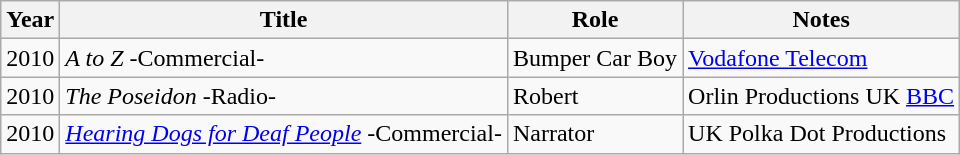<table class="wikitable sortable">
<tr>
<th>Year</th>
<th>Title</th>
<th>Role</th>
<th class="unsortable">Notes</th>
</tr>
<tr>
<td>2010</td>
<td><em>A to Z</em> -Commercial-</td>
<td>Bumper Car Boy</td>
<td><a href='#'>Vodafone Telecom</a></td>
</tr>
<tr>
<td>2010</td>
<td><em>The Poseidon</em> -Radio-</td>
<td>Robert</td>
<td>Orlin Productions UK <a href='#'>BBC</a></td>
</tr>
<tr>
<td>2010</td>
<td><em><a href='#'>Hearing Dogs for Deaf People</a></em> -Commercial-</td>
<td>Narrator</td>
<td>UK Polka Dot Productions</td>
</tr>
</table>
